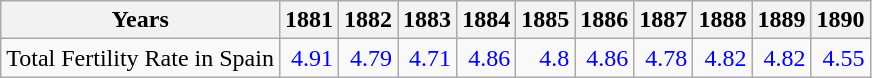<table class="wikitable " style="text-align:right">
<tr>
<th>Years</th>
<th>1881</th>
<th>1882</th>
<th>1883</th>
<th>1884</th>
<th>1885</th>
<th>1886</th>
<th>1887</th>
<th>1888</th>
<th>1889</th>
<th>1890</th>
</tr>
<tr>
<td align="left">Total Fertility Rate in Spain</td>
<td style="text-align:right; color:blue;">4.91</td>
<td style="text-align:right; color:blue;">4.79</td>
<td style="text-align:right; color:blue;">4.71</td>
<td style="text-align:right; color:blue;">4.86</td>
<td style="text-align:right; color:blue;">4.8</td>
<td style="text-align:right; color:blue;">4.86</td>
<td style="text-align:right; color:blue;">4.78</td>
<td style="text-align:right; color:blue;">4.82</td>
<td style="text-align:right; color:blue;">4.82</td>
<td style="text-align:right; color:blue;">4.55</td>
</tr>
</table>
